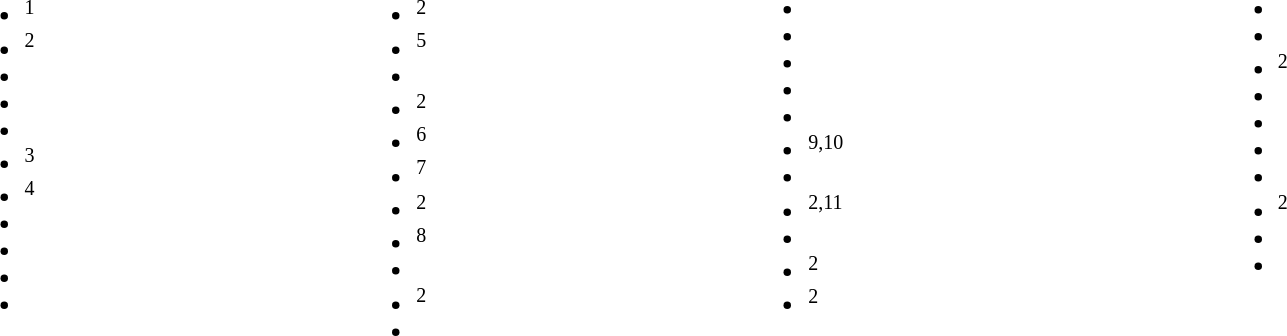<table>
<tr>
<td style="vertical-align:top; width:5%;"><br><ul><li><sup>1</sup></li><li><sup>2</sup></li><li></li><li></li><li></li><li><sup>3</sup></li><li><sup>4</sup></li><li></li><li></li><li></li><li></li></ul></td>
<td style="vertical-align:top; width:5%;"><br><ul><li><sup>2</sup></li><li><sup>5</sup></li><li></li><li><sup>2</sup></li><li><sup>6</sup></li><li><sup>7</sup></li><li><sup>2</sup></li><li><sup>8</sup></li><li></li><li><sup>2</sup></li><li></li></ul></td>
<td style="vertical-align:top; width:6%;"><br><ul><li></li><li></li><li></li><li></li><li></li><li><em></em><sup>9,10</sup></li><li></li><li><sup>2,11</sup></li><li></li><li><sup>2</sup></li><li><sup>2</sup></li></ul></td>
<td style="vertical-align:top; width:5%;"><br><ul><li></li><li></li><li><sup>2</sup></li><li></li><li></li><li></li><li></li><li><sup>2</sup></li><li></li><li></li></ul></td>
</tr>
</table>
